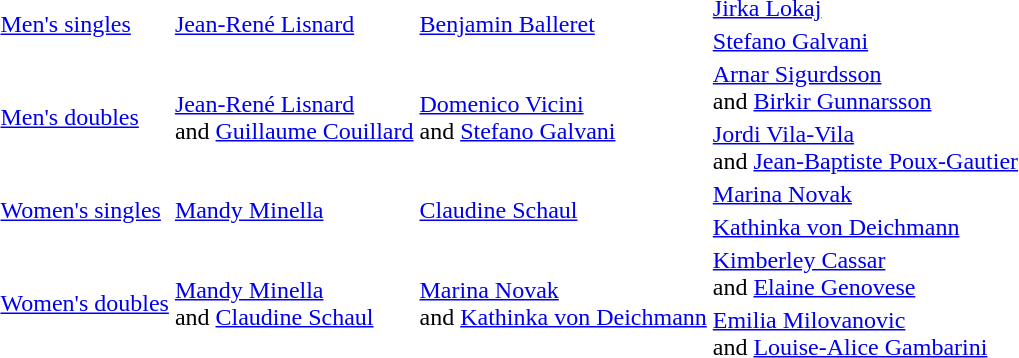<table>
<tr>
<td rowspan=2><a href='#'>Men's singles</a></td>
<td rowspan=2> <a href='#'>Jean-René Lisnard</a></td>
<td rowspan=2> <a href='#'>Benjamin Balleret</a></td>
<td> <a href='#'>Jirka Lokaj</a></td>
</tr>
<tr>
<td> <a href='#'>Stefano Galvani</a></td>
</tr>
<tr>
<td rowspan=2><a href='#'>Men's doubles</a></td>
<td rowspan=2> <a href='#'>Jean-René Lisnard</a><br>and <a href='#'>Guillaume Couillard</a></td>
<td rowspan=2> <a href='#'>Domenico Vicini</a><br>and <a href='#'>Stefano Galvani</a></td>
<td> <a href='#'>Arnar Sigurdsson</a><br>and <a href='#'>Birkir Gunnarsson</a></td>
</tr>
<tr>
<td> <a href='#'>Jordi Vila-Vila</a><br>and <a href='#'>Jean-Baptiste Poux-Gautier</a></td>
</tr>
<tr>
<td rowspan=2><a href='#'>Women's singles</a></td>
<td rowspan=2> <a href='#'>Mandy Minella</a></td>
<td rowspan=2> <a href='#'>Claudine Schaul</a></td>
<td> <a href='#'>Marina Novak</a></td>
</tr>
<tr>
<td> <a href='#'>Kathinka von Deichmann</a></td>
</tr>
<tr>
<td rowspan=2><a href='#'>Women's doubles</a></td>
<td rowspan=2> <a href='#'>Mandy Minella</a><br>and <a href='#'>Claudine Schaul</a></td>
<td rowspan=2> <a href='#'>Marina Novak</a><br>and <a href='#'>Kathinka von Deichmann</a></td>
<td> <a href='#'>Kimberley Cassar</a><br>and <a href='#'>Elaine Genovese</a></td>
</tr>
<tr>
<td> <a href='#'>Emilia Milovanovic</a><br>and <a href='#'>Louise-Alice Gambarini</a></td>
</tr>
</table>
